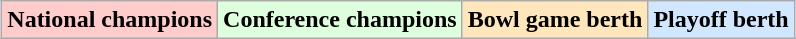<table class="wikitable" style="margin:1em auto;">
<tr>
<td bgcolor="#FFCCCC"><strong>National champions</strong></td>
<td bgcolor="#ddffdd"><strong>Conference champions</strong></td>
<td bgcolor="#ffe6bd"><strong>Bowl game berth</strong></td>
<td bgcolor="#d0e7ff"><strong>Playoff berth</strong></td>
</tr>
</table>
